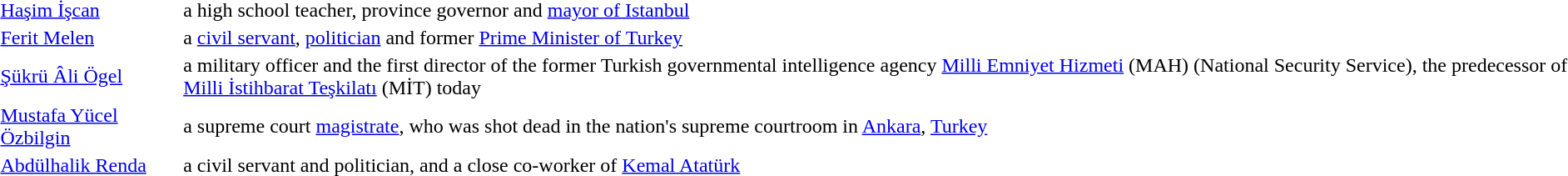<table>
<tr>
<td><a href='#'>Haşim İşcan</a></td>
<td></td>
<td>a  high school teacher, province governor and <a href='#'>mayor of Istanbul</a></td>
</tr>
<tr>
<td><a href='#'>Ferit Melen</a></td>
<td></td>
<td>a <a href='#'>civil servant</a>, <a href='#'>politician</a> and former <a href='#'>Prime Minister of Turkey</a></td>
</tr>
<tr>
<td><a href='#'>Şükrü Âli Ögel</a></td>
<td></td>
<td>a military officer and the first director of the former Turkish governmental intelligence agency <a href='#'>Milli Emniyet Hizmeti</a> (MAH) (National Security Service), the predecessor of <a href='#'>Milli İstihbarat Teşkilatı</a> (MİT) today</td>
</tr>
<tr>
<td><a href='#'>Mustafa Yücel Özbilgin</a></td>
<td></td>
<td>a  supreme court <a href='#'>magistrate</a>, who was shot dead in the nation's supreme courtroom in <a href='#'>Ankara</a>, <a href='#'>Turkey</a></td>
</tr>
<tr>
<td><a href='#'>Abdülhalik Renda</a></td>
<td></td>
<td>a civil servant and politician, and a close co-worker of <a href='#'>Kemal Atatürk</a></td>
</tr>
</table>
